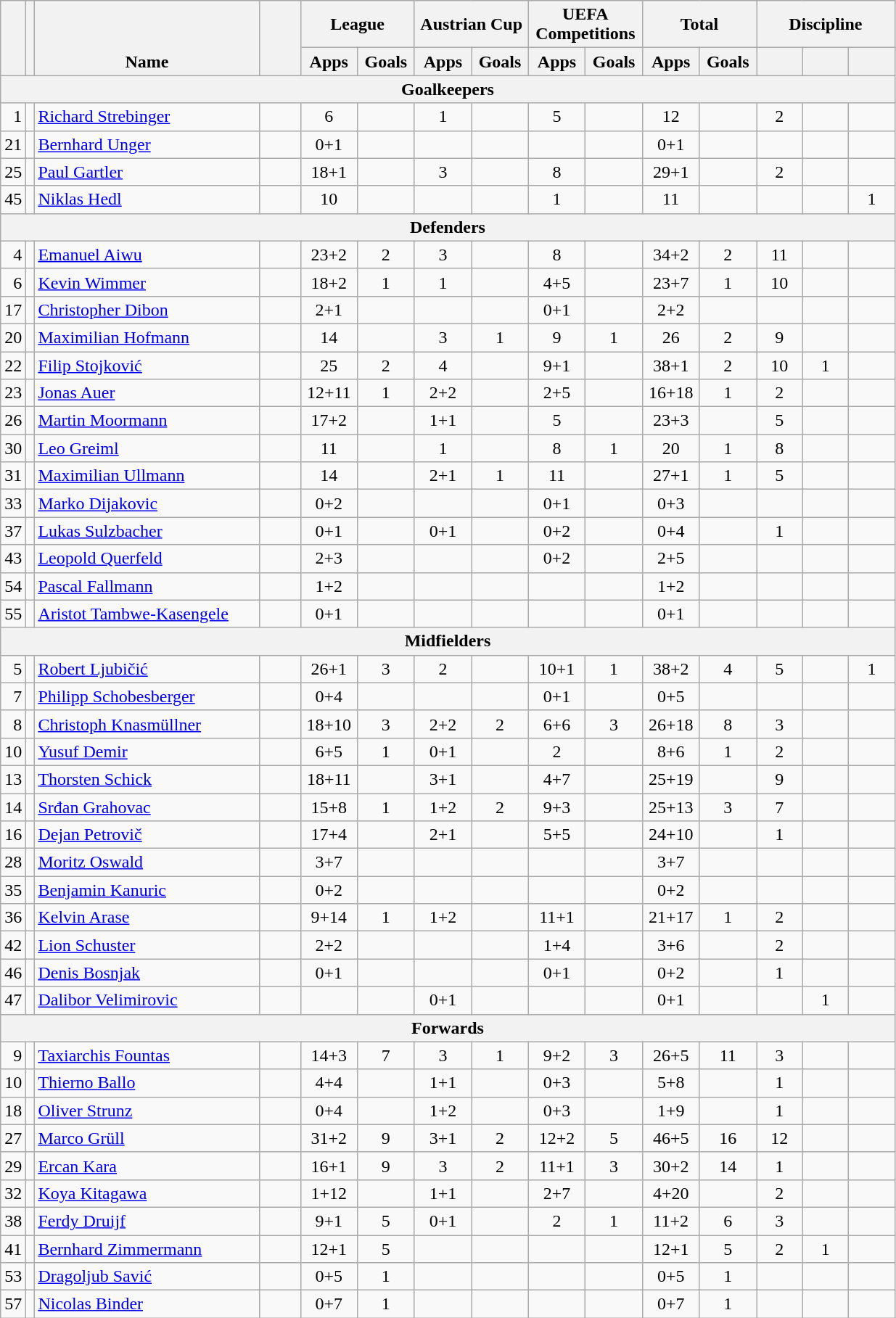<table class="wikitable" style="text-align:center">
<tr>
<th rowspan="2" valign="bottom"></th>
<th rowspan="2" valign="bottom"></th>
<th rowspan="2" valign="bottom" width="200">Name</th>
<th rowspan="2" valign="bottom" width="30"></th>
<th colspan="2">League</th>
<th colspan="2">Austrian Cup</th>
<th colspan="2">UEFA Competitions</th>
<th colspan="2">Total</th>
<th colspan="3">Discipline</th>
</tr>
<tr>
<th width="45">Apps</th>
<th width="45">Goals</th>
<th width="45">Apps</th>
<th width="45">Goals</th>
<th width="45">Apps</th>
<th width="45">Goals</th>
<th width="45">Apps</th>
<th width="45">Goals</th>
<th width="35"></th>
<th width="35"></th>
<th width="35"></th>
</tr>
<tr>
<th colspan=20>Goalkeepers</th>
</tr>
<tr>
<td align="right">1</td>
<td></td>
<td align="left"><a href='#'>Richard Strebinger</a></td>
<td></td>
<td>6</td>
<td></td>
<td>1</td>
<td></td>
<td>5</td>
<td></td>
<td>12</td>
<td></td>
<td>2</td>
<td></td>
<td></td>
</tr>
<tr>
<td align="right">21</td>
<td></td>
<td align="left"><a href='#'>Bernhard Unger</a></td>
<td></td>
<td>0+1</td>
<td></td>
<td></td>
<td></td>
<td></td>
<td></td>
<td>0+1</td>
<td></td>
<td></td>
<td></td>
<td></td>
</tr>
<tr>
<td align="right">25</td>
<td></td>
<td align="left"><a href='#'>Paul Gartler</a></td>
<td></td>
<td>18+1</td>
<td></td>
<td>3</td>
<td></td>
<td>8</td>
<td></td>
<td>29+1</td>
<td></td>
<td>2</td>
<td></td>
<td></td>
</tr>
<tr>
<td align="right">45</td>
<td></td>
<td align="left"><a href='#'>Niklas Hedl</a></td>
<td></td>
<td>10</td>
<td></td>
<td></td>
<td></td>
<td>1</td>
<td></td>
<td>11</td>
<td></td>
<td></td>
<td></td>
<td>1</td>
</tr>
<tr>
<th colspan=20>Defenders</th>
</tr>
<tr>
<td align="right">4</td>
<td></td>
<td align="left"><a href='#'>Emanuel Aiwu</a></td>
<td></td>
<td>23+2</td>
<td>2</td>
<td>3</td>
<td></td>
<td>8</td>
<td></td>
<td>34+2</td>
<td>2</td>
<td>11</td>
<td></td>
<td></td>
</tr>
<tr>
<td align="right">6</td>
<td></td>
<td align="left"><a href='#'>Kevin Wimmer</a></td>
<td></td>
<td>18+2</td>
<td>1</td>
<td>1</td>
<td></td>
<td>4+5</td>
<td></td>
<td>23+7</td>
<td>1</td>
<td>10</td>
<td></td>
<td></td>
</tr>
<tr>
<td align="right">17</td>
<td></td>
<td align="left"><a href='#'>Christopher Dibon</a></td>
<td></td>
<td>2+1</td>
<td></td>
<td></td>
<td></td>
<td>0+1</td>
<td></td>
<td>2+2</td>
<td></td>
<td></td>
<td></td>
<td></td>
</tr>
<tr>
<td align="right">20</td>
<td></td>
<td align="left"><a href='#'>Maximilian Hofmann</a></td>
<td></td>
<td>14</td>
<td></td>
<td>3</td>
<td>1</td>
<td>9</td>
<td>1</td>
<td>26</td>
<td>2</td>
<td>9</td>
<td></td>
<td></td>
</tr>
<tr>
<td align="right">22</td>
<td></td>
<td align="left"><a href='#'>Filip Stojković</a></td>
<td></td>
<td>25</td>
<td>2</td>
<td>4</td>
<td></td>
<td>9+1</td>
<td></td>
<td>38+1</td>
<td>2</td>
<td>10</td>
<td>1</td>
<td></td>
</tr>
<tr>
<td align="right">23</td>
<td></td>
<td align="left"><a href='#'>Jonas Auer</a></td>
<td></td>
<td>12+11</td>
<td>1</td>
<td>2+2</td>
<td></td>
<td>2+5</td>
<td></td>
<td>16+18</td>
<td>1</td>
<td>2</td>
<td></td>
<td></td>
</tr>
<tr>
<td align="right">26</td>
<td></td>
<td align="left"><a href='#'>Martin Moormann</a></td>
<td></td>
<td>17+2</td>
<td></td>
<td>1+1</td>
<td></td>
<td>5</td>
<td></td>
<td>23+3</td>
<td></td>
<td>5</td>
<td></td>
<td></td>
</tr>
<tr>
<td align="right">30</td>
<td></td>
<td align="left"><a href='#'>Leo Greiml</a></td>
<td></td>
<td>11</td>
<td></td>
<td>1</td>
<td></td>
<td>8</td>
<td>1</td>
<td>20</td>
<td>1</td>
<td>8</td>
<td></td>
<td></td>
</tr>
<tr>
<td align="right">31</td>
<td></td>
<td align="left"><a href='#'>Maximilian Ullmann</a></td>
<td></td>
<td>14</td>
<td></td>
<td>2+1</td>
<td>1</td>
<td>11</td>
<td></td>
<td>27+1</td>
<td>1</td>
<td>5</td>
<td></td>
<td></td>
</tr>
<tr>
<td align="right">33</td>
<td></td>
<td align="left"><a href='#'>Marko Dijakovic</a></td>
<td></td>
<td>0+2</td>
<td></td>
<td></td>
<td></td>
<td>0+1</td>
<td></td>
<td>0+3</td>
<td></td>
<td></td>
<td></td>
<td></td>
</tr>
<tr>
<td align="right">37</td>
<td></td>
<td align="left"><a href='#'>Lukas Sulzbacher</a></td>
<td></td>
<td>0+1</td>
<td></td>
<td>0+1</td>
<td></td>
<td>0+2</td>
<td></td>
<td>0+4</td>
<td></td>
<td>1</td>
<td></td>
<td></td>
</tr>
<tr>
<td align="right">43</td>
<td></td>
<td align="left"><a href='#'>Leopold Querfeld</a></td>
<td></td>
<td>2+3</td>
<td></td>
<td></td>
<td></td>
<td>0+2</td>
<td></td>
<td>2+5</td>
<td></td>
<td></td>
<td></td>
<td></td>
</tr>
<tr>
<td align="right">54</td>
<td></td>
<td align="left"><a href='#'>Pascal Fallmann</a></td>
<td></td>
<td>1+2</td>
<td></td>
<td></td>
<td></td>
<td></td>
<td></td>
<td>1+2</td>
<td></td>
<td></td>
<td></td>
<td></td>
</tr>
<tr>
<td align="right">55</td>
<td></td>
<td align="left"><a href='#'>Aristot Tambwe-Kasengele</a></td>
<td></td>
<td>0+1</td>
<td></td>
<td></td>
<td></td>
<td></td>
<td></td>
<td>0+1</td>
<td></td>
<td></td>
<td></td>
<td></td>
</tr>
<tr>
<th colspan=20>Midfielders</th>
</tr>
<tr>
<td align="right">5</td>
<td></td>
<td align="left"><a href='#'>Robert Ljubičić</a></td>
<td></td>
<td>26+1</td>
<td>3</td>
<td>2</td>
<td></td>
<td>10+1</td>
<td>1</td>
<td>38+2</td>
<td>4</td>
<td>5</td>
<td></td>
<td>1</td>
</tr>
<tr>
<td align="right">7</td>
<td></td>
<td align="left"><a href='#'>Philipp Schobesberger</a></td>
<td></td>
<td>0+4</td>
<td></td>
<td></td>
<td></td>
<td>0+1</td>
<td></td>
<td>0+5</td>
<td></td>
<td></td>
<td></td>
<td></td>
</tr>
<tr>
<td align="right">8</td>
<td></td>
<td align="left"><a href='#'>Christoph Knasmüllner</a></td>
<td></td>
<td>18+10</td>
<td>3</td>
<td>2+2</td>
<td>2</td>
<td>6+6</td>
<td>3</td>
<td>26+18</td>
<td>8</td>
<td>3</td>
<td></td>
<td></td>
</tr>
<tr>
<td align="right">10</td>
<td></td>
<td align="left"><a href='#'>Yusuf Demir</a></td>
<td></td>
<td>6+5</td>
<td>1</td>
<td>0+1</td>
<td></td>
<td>2</td>
<td></td>
<td>8+6</td>
<td>1</td>
<td>2</td>
<td></td>
<td></td>
</tr>
<tr>
<td align="right">13</td>
<td></td>
<td align="left"><a href='#'>Thorsten Schick</a></td>
<td></td>
<td>18+11</td>
<td></td>
<td>3+1</td>
<td></td>
<td>4+7</td>
<td></td>
<td>25+19</td>
<td></td>
<td>9</td>
<td></td>
<td></td>
</tr>
<tr>
<td align="right">14</td>
<td></td>
<td align="left"><a href='#'>Srđan Grahovac</a></td>
<td></td>
<td>15+8</td>
<td>1</td>
<td>1+2</td>
<td>2</td>
<td>9+3</td>
<td></td>
<td>25+13</td>
<td>3</td>
<td>7</td>
<td></td>
<td></td>
</tr>
<tr>
<td align="right">16</td>
<td></td>
<td align="left"><a href='#'>Dejan Petrovič</a></td>
<td></td>
<td>17+4</td>
<td></td>
<td>2+1</td>
<td></td>
<td>5+5</td>
<td></td>
<td>24+10</td>
<td></td>
<td>1</td>
<td></td>
<td></td>
</tr>
<tr>
<td align="right">28</td>
<td></td>
<td align="left"><a href='#'>Moritz Oswald</a></td>
<td></td>
<td>3+7</td>
<td></td>
<td></td>
<td></td>
<td></td>
<td></td>
<td>3+7</td>
<td></td>
<td></td>
<td></td>
<td></td>
</tr>
<tr>
<td align="right">35</td>
<td></td>
<td align="left"><a href='#'>Benjamin Kanuric</a></td>
<td></td>
<td>0+2</td>
<td></td>
<td></td>
<td></td>
<td></td>
<td></td>
<td>0+2</td>
<td></td>
<td></td>
<td></td>
<td></td>
</tr>
<tr>
<td align="right">36</td>
<td></td>
<td align="left"><a href='#'>Kelvin Arase</a></td>
<td></td>
<td>9+14</td>
<td>1</td>
<td>1+2</td>
<td></td>
<td>11+1</td>
<td></td>
<td>21+17</td>
<td>1</td>
<td>2</td>
<td></td>
<td></td>
</tr>
<tr>
<td align="right">42</td>
<td></td>
<td align="left"><a href='#'>Lion Schuster</a></td>
<td></td>
<td>2+2</td>
<td></td>
<td></td>
<td></td>
<td>1+4</td>
<td></td>
<td>3+6</td>
<td></td>
<td>2</td>
<td></td>
<td></td>
</tr>
<tr>
<td align="right">46</td>
<td></td>
<td align="left"><a href='#'>Denis Bosnjak</a></td>
<td></td>
<td>0+1</td>
<td></td>
<td></td>
<td></td>
<td>0+1</td>
<td></td>
<td>0+2</td>
<td></td>
<td>1</td>
<td></td>
<td></td>
</tr>
<tr>
<td align="right">47</td>
<td></td>
<td align="left"><a href='#'>Dalibor Velimirovic</a></td>
<td></td>
<td></td>
<td></td>
<td>0+1</td>
<td></td>
<td></td>
<td></td>
<td>0+1</td>
<td></td>
<td></td>
<td>1</td>
<td></td>
</tr>
<tr>
<th colspan=20>Forwards</th>
</tr>
<tr>
<td align="right">9</td>
<td></td>
<td align="left"><a href='#'>Taxiarchis Fountas</a></td>
<td></td>
<td>14+3</td>
<td>7</td>
<td>3</td>
<td>1</td>
<td>9+2</td>
<td>3</td>
<td>26+5</td>
<td>11</td>
<td>3</td>
<td></td>
<td></td>
</tr>
<tr>
<td align="right">10</td>
<td></td>
<td align="left"><a href='#'>Thierno Ballo</a></td>
<td></td>
<td>4+4</td>
<td></td>
<td>1+1</td>
<td></td>
<td>0+3</td>
<td></td>
<td>5+8</td>
<td></td>
<td>1</td>
<td></td>
<td></td>
</tr>
<tr>
<td align="right">18</td>
<td></td>
<td align="left"><a href='#'>Oliver Strunz</a></td>
<td></td>
<td>0+4</td>
<td></td>
<td>1+2</td>
<td></td>
<td>0+3</td>
<td></td>
<td>1+9</td>
<td></td>
<td>1</td>
<td></td>
<td></td>
</tr>
<tr>
<td align="right">27</td>
<td></td>
<td align="left"><a href='#'>Marco Grüll</a></td>
<td></td>
<td>31+2</td>
<td>9</td>
<td>3+1</td>
<td>2</td>
<td>12+2</td>
<td>5</td>
<td>46+5</td>
<td>16</td>
<td>12</td>
<td></td>
<td></td>
</tr>
<tr>
<td align="right">29</td>
<td></td>
<td align="left"><a href='#'>Ercan Kara</a></td>
<td></td>
<td>16+1</td>
<td>9</td>
<td>3</td>
<td>2</td>
<td>11+1</td>
<td>3</td>
<td>30+2</td>
<td>14</td>
<td>1</td>
<td></td>
<td></td>
</tr>
<tr>
<td align="right">32</td>
<td></td>
<td align="left"><a href='#'>Koya Kitagawa</a></td>
<td></td>
<td>1+12</td>
<td></td>
<td>1+1</td>
<td></td>
<td>2+7</td>
<td></td>
<td>4+20</td>
<td></td>
<td>2</td>
<td></td>
<td></td>
</tr>
<tr>
<td align="right">38</td>
<td></td>
<td align="left"><a href='#'>Ferdy Druijf</a></td>
<td></td>
<td>9+1</td>
<td>5</td>
<td>0+1</td>
<td></td>
<td>2</td>
<td>1</td>
<td>11+2</td>
<td>6</td>
<td>3</td>
<td></td>
<td></td>
</tr>
<tr>
<td align="right">41</td>
<td></td>
<td align="left"><a href='#'>Bernhard Zimmermann</a></td>
<td></td>
<td>12+1</td>
<td>5</td>
<td></td>
<td></td>
<td></td>
<td></td>
<td>12+1</td>
<td>5</td>
<td>2</td>
<td>1</td>
<td></td>
</tr>
<tr>
<td align="right">53</td>
<td></td>
<td align="left"><a href='#'>Dragoljub Savić</a></td>
<td></td>
<td>0+5</td>
<td>1</td>
<td></td>
<td></td>
<td></td>
<td></td>
<td>0+5</td>
<td>1</td>
<td></td>
<td></td>
<td></td>
</tr>
<tr>
<td align="right">57</td>
<td></td>
<td align="left"><a href='#'>Nicolas Binder</a></td>
<td></td>
<td>0+7</td>
<td>1</td>
<td></td>
<td></td>
<td></td>
<td></td>
<td>0+7</td>
<td>1</td>
<td></td>
<td></td>
<td></td>
</tr>
</table>
